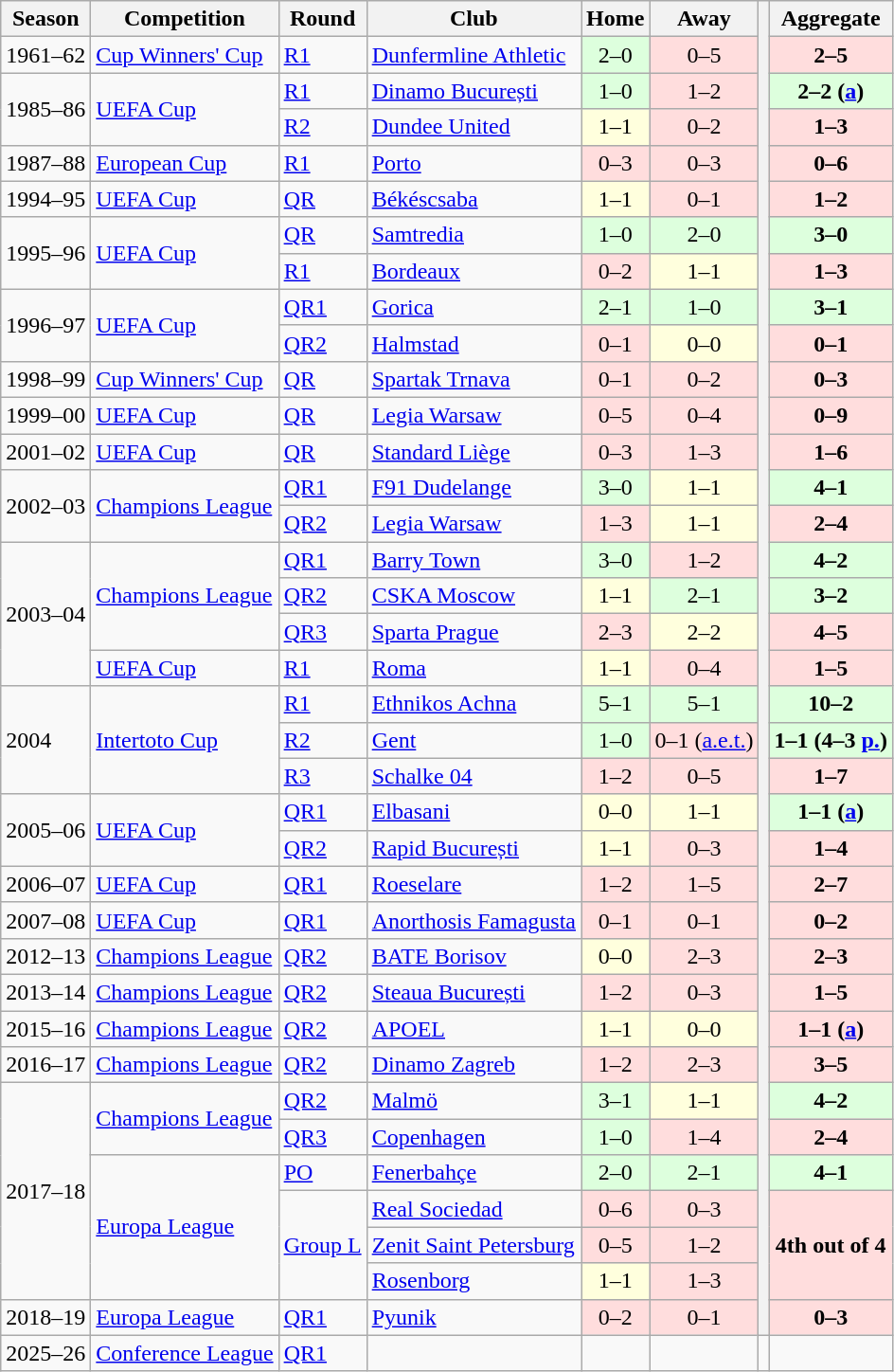<table class="wikitable">
<tr>
<th>Season</th>
<th>Competition</th>
<th>Round</th>
<th>Club</th>
<th>Home</th>
<th>Away</th>
<th rowspan=37></th>
<th>Aggregate</th>
</tr>
<tr>
<td>1961–62</td>
<td><a href='#'>Cup Winners' Cup</a></td>
<td><a href='#'>R1</a></td>
<td> <a href='#'>Dunfermline Athletic</a></td>
<td bgcolor="#ddffdd" style="text-align:center;">2–0</td>
<td bgcolor="#ffdddd" style="text-align:center;">0–5</td>
<td bgcolor="#ffdddd" style="text-align:center;"><strong>2–5</strong></td>
</tr>
<tr>
<td rowspan=2>1985–86</td>
<td rowspan=2><a href='#'>UEFA Cup</a></td>
<td><a href='#'>R1</a></td>
<td> <a href='#'>Dinamo București</a></td>
<td bgcolor="#ddffdd" style="text-align:center;">1–0</td>
<td bgcolor="#ffdddd" style="text-align:center;">1–2</td>
<td bgcolor="#ddffdd" style="text-align:center;"><strong>2–2 (<a href='#'>a</a>)</strong></td>
</tr>
<tr>
<td><a href='#'>R2</a></td>
<td> <a href='#'>Dundee United</a></td>
<td bgcolor="#ffffdd" style="text-align:center;">1–1</td>
<td bgcolor="#ffdddd" style="text-align:center;">0–2</td>
<td bgcolor="#ffdddd" style="text-align:center;"><strong>1–3</strong></td>
</tr>
<tr>
<td>1987–88</td>
<td><a href='#'>European Cup</a></td>
<td><a href='#'>R1</a></td>
<td> <a href='#'>Porto</a></td>
<td bgcolor="#ffdddd" style="text-align:center;">0–3</td>
<td bgcolor="#ffdddd" style="text-align:center;">0–3</td>
<td bgcolor="#ffdddd" style="text-align:center;"><strong>0–6</strong></td>
</tr>
<tr>
<td>1994–95</td>
<td><a href='#'>UEFA Cup</a></td>
<td><a href='#'>QR</a></td>
<td> <a href='#'>Békéscsaba</a></td>
<td bgcolor="#ffffdd" style="text-align:center;">1–1</td>
<td bgcolor="#ffdddd" style="text-align:center;">0–1</td>
<td bgcolor="#ffdddd" style="text-align:center;"><strong>1–2</strong></td>
</tr>
<tr>
<td rowspan=2>1995–96</td>
<td rowspan=2><a href='#'>UEFA Cup</a></td>
<td><a href='#'>QR</a></td>
<td> <a href='#'>Samtredia</a></td>
<td bgcolor="#ddffdd" style="text-align:center;">1–0</td>
<td bgcolor="#ddffdd" style="text-align:center;">2–0</td>
<td bgcolor="#ddffdd" style="text-align:center;"><strong>3–0</strong></td>
</tr>
<tr>
<td><a href='#'>R1</a></td>
<td> <a href='#'>Bordeaux</a></td>
<td bgcolor="#ffdddd" style="text-align:center;">0–2</td>
<td bgcolor="#ffffdd" style="text-align:center;">1–1</td>
<td bgcolor="#ffdddd" style="text-align:center;"><strong>1–3</strong></td>
</tr>
<tr>
<td rowspan=2>1996–97</td>
<td rowspan=2><a href='#'>UEFA Cup</a></td>
<td><a href='#'>QR1</a></td>
<td> <a href='#'>Gorica</a></td>
<td bgcolor="#ddffdd" style="text-align:center;">2–1</td>
<td bgcolor="#ddffdd" style="text-align:center;">1–0</td>
<td bgcolor="#ddffdd" style="text-align:center;"><strong>3–1</strong></td>
</tr>
<tr>
<td><a href='#'>QR2</a></td>
<td> <a href='#'>Halmstad</a></td>
<td bgcolor="#ffdddd" style="text-align:center;">0–1</td>
<td bgcolor="#ffffdd" style="text-align:center;">0–0</td>
<td bgcolor="#ffdddd" style="text-align:center;"><strong>0–1</strong></td>
</tr>
<tr>
<td>1998–99</td>
<td><a href='#'>Cup Winners' Cup</a></td>
<td><a href='#'>QR</a></td>
<td> <a href='#'>Spartak Trnava</a></td>
<td bgcolor="#ffdddd" style="text-align:center;">0–1</td>
<td bgcolor="#ffdddd" style="text-align:center;">0–2</td>
<td bgcolor="#ffdddd" style="text-align:center;"><strong>0–3</strong></td>
</tr>
<tr>
<td>1999–00</td>
<td><a href='#'>UEFA Cup</a></td>
<td><a href='#'>QR</a></td>
<td> <a href='#'>Legia Warsaw</a></td>
<td bgcolor="#ffdddd" style="text-align:center;">0–5</td>
<td bgcolor="#ffdddd" style="text-align:center;">0–4</td>
<td bgcolor="#ffdddd" style="text-align:center;"><strong>0–9</strong></td>
</tr>
<tr>
<td>2001–02</td>
<td><a href='#'>UEFA Cup</a></td>
<td><a href='#'>QR</a></td>
<td> <a href='#'>Standard Liège</a></td>
<td bgcolor="#ffdddd" style="text-align:center;">0–3</td>
<td bgcolor="#ffdddd" style="text-align:center;">1–3</td>
<td bgcolor="#ffdddd" style="text-align:center;"><strong>1–6</strong></td>
</tr>
<tr>
<td rowspan=2>2002–03</td>
<td rowspan=2><a href='#'>Champions League</a></td>
<td><a href='#'>QR1</a></td>
<td> <a href='#'>F91 Dudelange</a></td>
<td bgcolor="#ddffdd" style="text-align:center;">3–0</td>
<td bgcolor="#ffffdd" style="text-align:center;">1–1</td>
<td bgcolor="#ddffdd" style="text-align:center;"><strong>4–1</strong></td>
</tr>
<tr>
<td><a href='#'>QR2</a></td>
<td> <a href='#'>Legia Warsaw</a></td>
<td bgcolor="#ffdddd" style="text-align:center;">1–3</td>
<td bgcolor="#ffffdd" style="text-align:center;">1–1</td>
<td bgcolor="#ffdddd" style="text-align:center;"><strong>2–4</strong></td>
</tr>
<tr>
<td rowspan=4>2003–04</td>
<td rowspan=3><a href='#'>Champions League</a></td>
<td><a href='#'>QR1</a></td>
<td> <a href='#'>Barry Town</a></td>
<td bgcolor="#ddffdd" style="text-align:center;">3–0</td>
<td bgcolor="#ffdddd" style="text-align:center;">1–2</td>
<td bgcolor="#ddffdd" style="text-align:center;"><strong>4–2</strong></td>
</tr>
<tr>
<td><a href='#'>QR2</a></td>
<td> <a href='#'>CSKA Moscow</a></td>
<td bgcolor="#ffffdd" style="text-align:center;">1–1</td>
<td bgcolor="#ddffdd" style="text-align:center;">2–1</td>
<td bgcolor="#ddffdd" style="text-align:center;"><strong>3–2</strong></td>
</tr>
<tr>
<td><a href='#'>QR3</a></td>
<td> <a href='#'>Sparta Prague</a></td>
<td bgcolor="#ffdddd" style="text-align:center;">2–3</td>
<td bgcolor="#ffffdd" style="text-align:center;">2–2</td>
<td bgcolor="#ffdddd" style="text-align:center;"><strong>4–5</strong></td>
</tr>
<tr>
<td><a href='#'>UEFA Cup</a></td>
<td><a href='#'>R1</a></td>
<td> <a href='#'>Roma</a></td>
<td bgcolor="#ffffdd" style="text-align:center;">1–1</td>
<td bgcolor="#ffdddd" style="text-align:center;">0–4</td>
<td bgcolor="#ffdddd" style="text-align:center;"><strong>1–5</strong></td>
</tr>
<tr>
<td rowspan=3>2004</td>
<td rowspan=3><a href='#'>Intertoto Cup</a></td>
<td><a href='#'>R1</a></td>
<td> <a href='#'>Ethnikos Achna</a></td>
<td bgcolor="#ddffdd" style="text-align:center;">5–1</td>
<td bgcolor="#ddffdd" style="text-align:center;">5–1</td>
<td bgcolor="#ddffdd" style="text-align:center;"><strong>10–2</strong></td>
</tr>
<tr>
<td><a href='#'>R2</a></td>
<td> <a href='#'>Gent</a></td>
<td bgcolor="#ddffdd" style="text-align:center;">1–0</td>
<td bgcolor="#ffdddd" style="text-align:center;">0–1 (<a href='#'>a.e.t.</a>)</td>
<td bgcolor="#ddffdd" style="text-align:center;"><strong>1–1 (4–3 <a href='#'>p.</a>)</strong></td>
</tr>
<tr>
<td><a href='#'>R3</a></td>
<td> <a href='#'>Schalke 04</a></td>
<td bgcolor="#ffdddd" style="text-align:center;">1–2</td>
<td bgcolor="#ffdddd" style="text-align:center;">0–5</td>
<td bgcolor="#ffdddd" style="text-align:center;"><strong>1–7</strong></td>
</tr>
<tr>
<td rowspan=2>2005–06</td>
<td rowspan=2><a href='#'>UEFA Cup</a></td>
<td><a href='#'>QR1</a></td>
<td> <a href='#'>Elbasani</a></td>
<td bgcolor="#ffffdd" style="text-align:center;">0–0</td>
<td bgcolor="#ffffdd" style="text-align:center;">1–1</td>
<td bgcolor="#ddffdd" style="text-align:center;"><strong>1–1 (<a href='#'>a</a>)</strong></td>
</tr>
<tr>
<td><a href='#'>QR2</a></td>
<td> <a href='#'>Rapid București</a></td>
<td bgcolor="#ffffdd" style="text-align:center;">1–1</td>
<td bgcolor="#ffdddd" style="text-align:center;">0–3</td>
<td bgcolor="#ffdddd" style="text-align:center;"><strong>1–4</strong></td>
</tr>
<tr>
<td>2006–07</td>
<td><a href='#'>UEFA Cup</a></td>
<td><a href='#'>QR1</a></td>
<td> <a href='#'>Roeselare</a></td>
<td bgcolor="#ffdddd" style="text-align:center;">1–2</td>
<td bgcolor="#ffdddd" style="text-align:center;">1–5</td>
<td bgcolor="#ffdddd" style="text-align:center;"><strong>2–7</strong></td>
</tr>
<tr>
<td>2007–08</td>
<td><a href='#'>UEFA Cup</a></td>
<td><a href='#'>QR1</a></td>
<td> <a href='#'>Anorthosis Famagusta</a></td>
<td bgcolor="#ffdddd" style="text-align:center;">0–1</td>
<td bgcolor="#ffdddd" style="text-align:center;">0–1</td>
<td bgcolor="#ffdddd" style="text-align:center;"><strong>0–2</strong></td>
</tr>
<tr>
<td>2012–13</td>
<td><a href='#'>Champions League</a></td>
<td><a href='#'>QR2</a></td>
<td> <a href='#'>BATE Borisov</a></td>
<td bgcolor="#ffffdd" style="text-align:center;">0–0</td>
<td bgcolor="#ffdddd" style="text-align:center;">2–3</td>
<td bgcolor="#ffdddd" style="text-align:center;"><strong>2–3</strong></td>
</tr>
<tr>
<td>2013–14</td>
<td><a href='#'>Champions League</a></td>
<td><a href='#'>QR2</a></td>
<td> <a href='#'>Steaua București</a></td>
<td bgcolor="#ffdddd" style="text-align:center;">1–2</td>
<td bgcolor="#ffdddd" style="text-align:center;">0–3</td>
<td bgcolor="#ffdddd" style="text-align:center;"><strong>1–5</strong></td>
</tr>
<tr>
<td>2015–16</td>
<td><a href='#'>Champions League</a></td>
<td><a href='#'>QR2</a></td>
<td> <a href='#'>APOEL</a></td>
<td bgcolor="#ffffdd" style="text-align:center;">1–1</td>
<td bgcolor="#ffffdd" style="text-align:center;">0–0</td>
<td bgcolor="#ffdddd" style="text-align:center;"><strong>1–1 (<a href='#'>a</a>)</strong></td>
</tr>
<tr>
<td>2016–17</td>
<td><a href='#'>Champions League</a></td>
<td><a href='#'>QR2</a></td>
<td> <a href='#'>Dinamo Zagreb</a></td>
<td bgcolor="#ffdddd" style="text-align:center;">1–2</td>
<td bgcolor="#ffdddd" style="text-align:center;">2–3</td>
<td bgcolor="#ffdddd" style="text-align:center;"><strong>3–5</strong></td>
</tr>
<tr>
<td rowspan=6>2017–18</td>
<td rowspan=2><a href='#'>Champions League</a></td>
<td><a href='#'>QR2</a></td>
<td> <a href='#'>Malmö</a></td>
<td bgcolor="#ddffdd" style="text-align:center;">3–1</td>
<td bgcolor="#ffffdd" style="text-align:center;">1–1</td>
<td bgcolor="#ddffdd" style="text-align:center;"><strong>4–2</strong></td>
</tr>
<tr>
<td><a href='#'>QR3</a></td>
<td> <a href='#'>Copenhagen</a></td>
<td bgcolor="#ddffdd" style="text-align:center;">1–0</td>
<td bgcolor="#ffdddd" style="text-align:center;">1–4</td>
<td bgcolor="#ffdddd" style="text-align:center;"><strong>2–4</strong></td>
</tr>
<tr>
<td rowspan=4><a href='#'>Europa League</a></td>
<td><a href='#'>PO</a></td>
<td> <a href='#'>Fenerbahçe</a></td>
<td bgcolor="#ddffdd" style="text-align:center;">2–0</td>
<td bgcolor="#ddffdd" style="text-align:center;">2–1</td>
<td bgcolor="#ddffdd" style="text-align:center;"><strong>4–1</strong></td>
</tr>
<tr>
<td rowspan=3><a href='#'>Group L</a></td>
<td> <a href='#'>Real Sociedad</a></td>
<td bgcolor="#ffdddd" style="text-align:center;">0–6</td>
<td bgcolor="#ffdddd" style="text-align:center;">0–3</td>
<td bgcolor="#ffdddd" style="text-align:center;" rowspan=3><strong>4th out of 4</strong></td>
</tr>
<tr>
<td> <a href='#'>Zenit Saint Petersburg</a></td>
<td bgcolor="#ffdddd" style="text-align:center;">0–5</td>
<td bgcolor="#ffdddd" style="text-align:center;">1–2</td>
</tr>
<tr>
<td> <a href='#'>Rosenborg</a></td>
<td bgcolor="#ffffdd" style="text-align:center;">1–1</td>
<td bgcolor="#ffdddd" style="text-align:center;">1–3</td>
</tr>
<tr>
<td>2018–19</td>
<td><a href='#'>Europa League</a></td>
<td><a href='#'>QR1</a></td>
<td> <a href='#'>Pyunik</a></td>
<td bgcolor="#ffdddd" style="text-align:center;">0–2</td>
<td bgcolor="#ffdddd" style="text-align:center;">0–1</td>
<td bgcolor="#ffdddd" style="text-align:center;"><strong>0–3</strong></td>
</tr>
<tr>
<td>2025–26</td>
<td><a href='#'>Conference League</a></td>
<td><a href='#'>QR1</a></td>
<td></td>
<td></td>
<td></td>
<td></td>
</tr>
</table>
